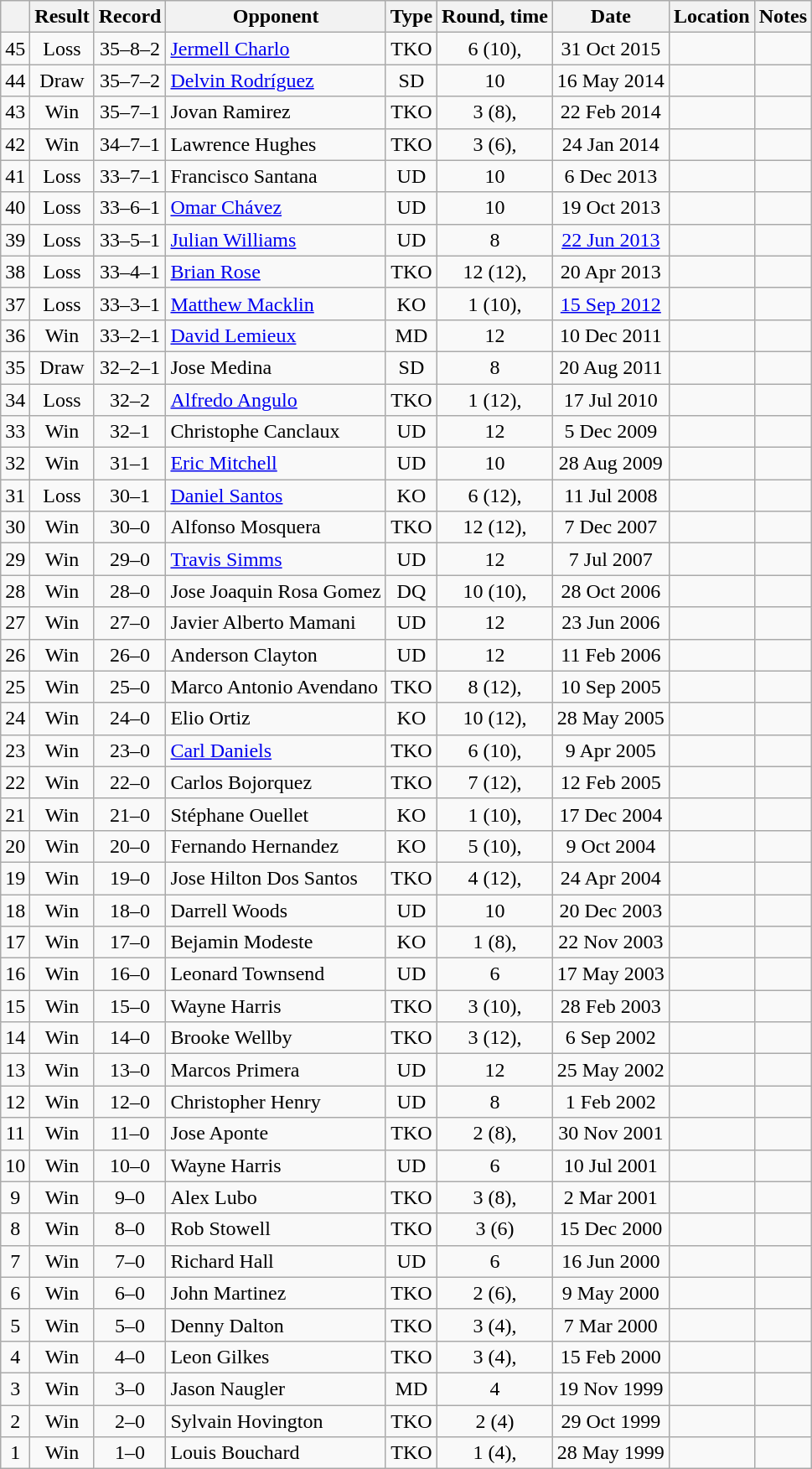<table class=wikitable style=text-align:center>
<tr>
<th></th>
<th>Result</th>
<th>Record</th>
<th>Opponent</th>
<th>Type</th>
<th>Round, time</th>
<th>Date</th>
<th>Location</th>
<th>Notes</th>
</tr>
<tr>
<td>45</td>
<td>Loss</td>
<td>35–8–2</td>
<td align=left><a href='#'>Jermell Charlo</a></td>
<td>TKO</td>
<td>6 (10), </td>
<td>31 Oct 2015</td>
<td align=left></td>
<td align=left></td>
</tr>
<tr>
<td>44</td>
<td>Draw</td>
<td>35–7–2</td>
<td align=left><a href='#'>Delvin Rodríguez</a></td>
<td>SD</td>
<td>10</td>
<td>16 May 2014</td>
<td align=left></td>
<td align=left></td>
</tr>
<tr>
<td>43</td>
<td>Win</td>
<td>35–7–1</td>
<td align=left>Jovan Ramirez</td>
<td>TKO</td>
<td>3 (8), </td>
<td>22 Feb 2014</td>
<td align=left></td>
<td align=left></td>
</tr>
<tr>
<td>42</td>
<td>Win</td>
<td>34–7–1</td>
<td align=left>Lawrence Hughes</td>
<td>TKO</td>
<td>3 (6), </td>
<td>24 Jan 2014</td>
<td align=left></td>
<td align=left></td>
</tr>
<tr>
<td>41</td>
<td>Loss</td>
<td>33–7–1</td>
<td align=left>Francisco Santana</td>
<td>UD</td>
<td>10</td>
<td>6 Dec 2013</td>
<td align=left></td>
<td align=left></td>
</tr>
<tr>
<td>40</td>
<td>Loss</td>
<td>33–6–1</td>
<td align=left><a href='#'>Omar Chávez</a></td>
<td>UD</td>
<td>10</td>
<td>19 Oct 2013</td>
<td align=left></td>
<td align=left></td>
</tr>
<tr>
<td>39</td>
<td>Loss</td>
<td>33–5–1</td>
<td align=left><a href='#'>Julian Williams</a></td>
<td>UD</td>
<td>8</td>
<td><a href='#'>22 Jun 2013</a></td>
<td align=left></td>
<td align=left></td>
</tr>
<tr>
<td>38</td>
<td>Loss</td>
<td>33–4–1</td>
<td align=left><a href='#'>Brian Rose</a></td>
<td>TKO</td>
<td>12 (12), </td>
<td>20 Apr 2013</td>
<td align=left></td>
<td align=left></td>
</tr>
<tr>
<td>37</td>
<td>Loss</td>
<td>33–3–1</td>
<td align=left><a href='#'>Matthew Macklin</a></td>
<td>KO</td>
<td>1 (10), </td>
<td><a href='#'>15 Sep 2012</a></td>
<td align=left></td>
<td align=left></td>
</tr>
<tr>
<td>36</td>
<td>Win</td>
<td>33–2–1</td>
<td align=left><a href='#'>David Lemieux</a></td>
<td>MD</td>
<td>12</td>
<td>10 Dec 2011</td>
<td align=left></td>
<td align=left></td>
</tr>
<tr>
<td>35</td>
<td>Draw</td>
<td>32–2–1</td>
<td align=left>Jose Medina</td>
<td>SD</td>
<td>8</td>
<td>20 Aug 2011</td>
<td align=left></td>
<td align=left></td>
</tr>
<tr>
<td>34</td>
<td>Loss</td>
<td>32–2</td>
<td align=left><a href='#'>Alfredo Angulo</a></td>
<td>TKO</td>
<td>1 (12), </td>
<td>17 Jul 2010</td>
<td align=left></td>
<td align=left></td>
</tr>
<tr>
<td>33</td>
<td>Win</td>
<td>32–1</td>
<td align=left>Christophe Canclaux</td>
<td>UD</td>
<td>12</td>
<td>5 Dec 2009</td>
<td align=left></td>
<td align=left></td>
</tr>
<tr>
<td>32</td>
<td>Win</td>
<td>31–1</td>
<td align=left><a href='#'>Eric Mitchell</a></td>
<td>UD</td>
<td>10</td>
<td>28 Aug 2009</td>
<td align=left></td>
<td align=left></td>
</tr>
<tr>
<td>31</td>
<td>Loss</td>
<td>30–1</td>
<td align=left><a href='#'>Daniel Santos</a></td>
<td>KO</td>
<td>6 (12), </td>
<td>11 Jul 2008</td>
<td align=left></td>
<td align=left></td>
</tr>
<tr>
<td>30</td>
<td>Win</td>
<td>30–0</td>
<td align=left>Alfonso Mosquera</td>
<td>TKO</td>
<td>12 (12), </td>
<td>7 Dec 2007</td>
<td align=left></td>
<td align=left></td>
</tr>
<tr>
<td>29</td>
<td>Win</td>
<td>29–0</td>
<td align=left><a href='#'>Travis Simms</a></td>
<td>UD</td>
<td>12</td>
<td>7 Jul 2007</td>
<td align=left></td>
<td align=left></td>
</tr>
<tr>
<td>28</td>
<td>Win</td>
<td>28–0</td>
<td align=left>Jose Joaquin Rosa Gomez</td>
<td>DQ</td>
<td>10 (10), </td>
<td>28 Oct 2006</td>
<td align=left></td>
<td align=left></td>
</tr>
<tr>
<td>27</td>
<td>Win</td>
<td>27–0</td>
<td align=left>Javier Alberto Mamani</td>
<td>UD</td>
<td>12</td>
<td>23 Jun 2006</td>
<td align=left></td>
<td align=left></td>
</tr>
<tr>
<td>26</td>
<td>Win</td>
<td>26–0</td>
<td align=left>Anderson Clayton</td>
<td>UD</td>
<td>12</td>
<td>11 Feb 2006</td>
<td align=left></td>
<td align=left></td>
</tr>
<tr>
<td>25</td>
<td>Win</td>
<td>25–0</td>
<td align=left>Marco Antonio Avendano</td>
<td>TKO</td>
<td>8 (12), </td>
<td>10 Sep 2005</td>
<td align=left></td>
<td align=left></td>
</tr>
<tr>
<td>24</td>
<td>Win</td>
<td>24–0</td>
<td align=left>Elio Ortiz</td>
<td>KO</td>
<td>10 (12), </td>
<td>28 May 2005</td>
<td align=left></td>
<td align=left></td>
</tr>
<tr>
<td>23</td>
<td>Win</td>
<td>23–0</td>
<td align=left><a href='#'>Carl Daniels</a></td>
<td>TKO</td>
<td>6 (10), </td>
<td>9 Apr 2005</td>
<td align=left></td>
<td align=left></td>
</tr>
<tr>
<td>22</td>
<td>Win</td>
<td>22–0</td>
<td align=left>Carlos Bojorquez</td>
<td>TKO</td>
<td>7 (12), </td>
<td>12 Feb 2005</td>
<td align=left></td>
<td align=left></td>
</tr>
<tr>
<td>21</td>
<td>Win</td>
<td>21–0</td>
<td align=left>Stéphane Ouellet</td>
<td>KO</td>
<td>1 (10), </td>
<td>17 Dec 2004</td>
<td align=left></td>
<td align=left></td>
</tr>
<tr>
<td>20</td>
<td>Win</td>
<td>20–0</td>
<td align=left>Fernando Hernandez</td>
<td>KO</td>
<td>5 (10), </td>
<td>9 Oct 2004</td>
<td align=left></td>
<td align=left></td>
</tr>
<tr>
<td>19</td>
<td>Win</td>
<td>19–0</td>
<td align=left>Jose Hilton Dos Santos</td>
<td>TKO</td>
<td>4 (12), </td>
<td>24 Apr 2004</td>
<td align=left></td>
<td align=left></td>
</tr>
<tr>
<td>18</td>
<td>Win</td>
<td>18–0</td>
<td align=left>Darrell Woods</td>
<td>UD</td>
<td>10</td>
<td>20 Dec 2003</td>
<td align=left></td>
<td align=left></td>
</tr>
<tr>
<td>17</td>
<td>Win</td>
<td>17–0</td>
<td align=left>Bejamin Modeste</td>
<td>KO</td>
<td>1 (8), </td>
<td>22 Nov 2003</td>
<td align=left></td>
<td align=left></td>
</tr>
<tr>
<td>16</td>
<td>Win</td>
<td>16–0</td>
<td align=left>Leonard Townsend</td>
<td>UD</td>
<td>6</td>
<td>17 May 2003</td>
<td align=left></td>
<td align=left></td>
</tr>
<tr>
<td>15</td>
<td>Win</td>
<td>15–0</td>
<td align=left>Wayne Harris</td>
<td>TKO</td>
<td>3 (10), </td>
<td>28 Feb 2003</td>
<td align=left></td>
<td align=left></td>
</tr>
<tr>
<td>14</td>
<td>Win</td>
<td>14–0</td>
<td align=left>Brooke Wellby</td>
<td>TKO</td>
<td>3 (12), </td>
<td>6 Sep 2002</td>
<td align=left></td>
<td align=left></td>
</tr>
<tr>
<td>13</td>
<td>Win</td>
<td>13–0</td>
<td align=left>Marcos Primera</td>
<td>UD</td>
<td>12</td>
<td>25 May 2002</td>
<td align=left></td>
<td align=left></td>
</tr>
<tr>
<td>12</td>
<td>Win</td>
<td>12–0</td>
<td align=left>Christopher Henry</td>
<td>UD</td>
<td>8</td>
<td>1 Feb 2002</td>
<td align=left></td>
<td align=left></td>
</tr>
<tr>
<td>11</td>
<td>Win</td>
<td>11–0</td>
<td align=left>Jose Aponte</td>
<td>TKO</td>
<td>2 (8), </td>
<td>30 Nov 2001</td>
<td align=left></td>
<td align=left></td>
</tr>
<tr>
<td>10</td>
<td>Win</td>
<td>10–0</td>
<td align=left>Wayne Harris</td>
<td>UD</td>
<td>6</td>
<td>10 Jul 2001</td>
<td align=left></td>
<td align=left></td>
</tr>
<tr>
<td>9</td>
<td>Win</td>
<td>9–0</td>
<td align=left>Alex Lubo</td>
<td>TKO</td>
<td>3 (8), </td>
<td>2 Mar 2001</td>
<td align=left></td>
<td align=left></td>
</tr>
<tr>
<td>8</td>
<td>Win</td>
<td>8–0</td>
<td align=left>Rob Stowell</td>
<td>TKO</td>
<td>3 (6)</td>
<td>15 Dec 2000</td>
<td align=left></td>
<td align=left></td>
</tr>
<tr>
<td>7</td>
<td>Win</td>
<td>7–0</td>
<td align=left>Richard Hall</td>
<td>UD</td>
<td>6</td>
<td>16 Jun 2000</td>
<td align=left></td>
<td align=left></td>
</tr>
<tr>
<td>6</td>
<td>Win</td>
<td>6–0</td>
<td align=left>John Martinez</td>
<td>TKO</td>
<td>2 (6), </td>
<td>9 May 2000</td>
<td align=left></td>
<td align=left></td>
</tr>
<tr>
<td>5</td>
<td>Win</td>
<td>5–0</td>
<td align=left>Denny Dalton</td>
<td>TKO</td>
<td>3 (4), </td>
<td>7 Mar 2000</td>
<td align=left></td>
<td align=left></td>
</tr>
<tr>
<td>4</td>
<td>Win</td>
<td>4–0</td>
<td align=left>Leon Gilkes</td>
<td>TKO</td>
<td>3 (4), </td>
<td>15 Feb 2000</td>
<td align=left></td>
<td align=left></td>
</tr>
<tr>
<td>3</td>
<td>Win</td>
<td>3–0</td>
<td align=left>Jason Naugler</td>
<td>MD</td>
<td>4</td>
<td>19 Nov 1999</td>
<td align=left></td>
<td align=left></td>
</tr>
<tr>
<td>2</td>
<td>Win</td>
<td>2–0</td>
<td align=left>Sylvain Hovington</td>
<td>TKO</td>
<td>2 (4)</td>
<td>29 Oct 1999</td>
<td align=left></td>
<td align=left></td>
</tr>
<tr>
<td>1</td>
<td>Win</td>
<td>1–0</td>
<td align=left>Louis Bouchard</td>
<td>TKO</td>
<td>1 (4), </td>
<td>28 May 1999</td>
<td align=left></td>
<td align=left></td>
</tr>
</table>
